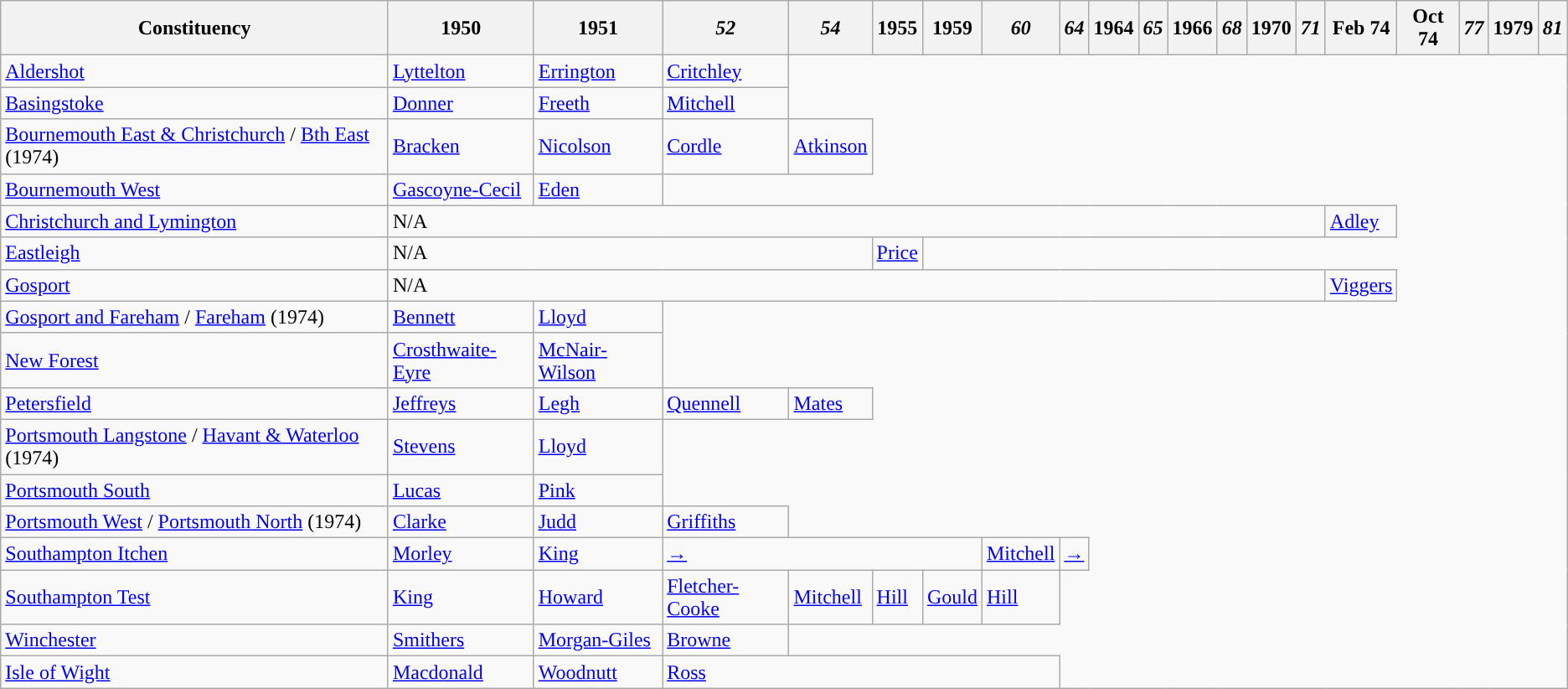<table class="wikitable">
<tr>
<th>Constituency</th>
<th>1950</th>
<th>1951</th>
<th><em>52</em></th>
<th><em>54</em></th>
<th>1955</th>
<th>1959</th>
<th><em>60</em></th>
<th><em>64</em></th>
<th>1964</th>
<th><em>65</em></th>
<th>1966</th>
<th><em>68</em></th>
<th>1970</th>
<th><em>71</em></th>
<th>Feb 74</th>
<th>Oct 74</th>
<th><em>77</em></th>
<th>1979</th>
<th><em>81</em></th>
</tr>
<tr>
<td><a href='#'>Aldershot</a></td>
<td><a href='#'>Lyttelton</a></td>
<td><a href='#'>Errington</a></td>
<td><a href='#'>Critchley</a></td>
</tr>
<tr>
<td><a href='#'>Basingstoke</a></td>
<td><a href='#'>Donner</a></td>
<td><a href='#'>Freeth</a></td>
<td><a href='#'>Mitchell</a></td>
</tr>
<tr>
<td><a href='#'>Bournemouth East & Christchurch</a> / <a href='#'>Bth East</a> (1974)</td>
<td><a href='#'>Bracken</a></td>
<td><a href='#'>Nicolson</a></td>
<td><a href='#'>Cordle</a></td>
<td><a href='#'>Atkinson</a></td>
</tr>
<tr>
<td><a href='#'>Bournemouth West</a></td>
<td><a href='#'>Gascoyne-Cecil</a></td>
<td><a href='#'>Eden</a></td>
</tr>
<tr>
<td><a href='#'>Christchurch and Lymington</a></td>
<td colspan="14">N/A</td>
<td><a href='#'>Adley</a></td>
</tr>
<tr>
<td><a href='#'>Eastleigh</a></td>
<td colspan="4">N/A</td>
<td><a href='#'>Price</a></td>
</tr>
<tr>
<td><a href='#'>Gosport</a></td>
<td colspan="14">N/A</td>
<td><a href='#'>Viggers</a></td>
</tr>
<tr>
<td><a href='#'>Gosport and Fareham</a> / <a href='#'>Fareham</a> (1974)</td>
<td><a href='#'>Bennett</a></td>
<td><a href='#'>Lloyd</a></td>
</tr>
<tr>
<td><a href='#'>New Forest</a></td>
<td><a href='#'>Crosthwaite-Eyre</a></td>
<td><a href='#'>McNair-Wilson</a></td>
</tr>
<tr>
<td><a href='#'>Petersfield</a></td>
<td><a href='#'>Jeffreys</a></td>
<td><a href='#'>Legh</a></td>
<td><a href='#'>Quennell</a></td>
<td><a href='#'>Mates</a></td>
</tr>
<tr>
<td><a href='#'>Portsmouth Langstone</a> / <a href='#'>Havant & Waterloo</a> (1974)</td>
<td><a href='#'>Stevens</a></td>
<td><a href='#'>Lloyd</a></td>
</tr>
<tr>
<td><a href='#'>Portsmouth South</a></td>
<td><a href='#'>Lucas</a></td>
<td><a href='#'>Pink</a></td>
</tr>
<tr>
<td><a href='#'>Portsmouth West</a> / <a href='#'>Portsmouth North</a> (1974)</td>
<td><a href='#'>Clarke</a></td>
<td><a href='#'>Judd</a></td>
<td><a href='#'>Griffiths</a></td>
</tr>
<tr>
<td><a href='#'>Southampton Itchen</a></td>
<td><a href='#'>Morley</a></td>
<td><a href='#'>King</a></td>
<td colspan="4"><a href='#'>→</a></td>
<td><a href='#'>Mitchell</a></td>
<td><a href='#'>→</a></td>
</tr>
<tr>
<td><a href='#'>Southampton Test</a></td>
<td><a href='#'>King</a></td>
<td><a href='#'>Howard</a></td>
<td><a href='#'>Fletcher-Cooke</a></td>
<td><a href='#'>Mitchell</a></td>
<td><a href='#'>Hill</a></td>
<td><a href='#'>Gould</a></td>
<td><a href='#'>Hill</a></td>
</tr>
<tr>
<td><a href='#'>Winchester</a></td>
<td><a href='#'>Smithers</a></td>
<td><a href='#'>Morgan-Giles</a></td>
<td><a href='#'>Browne</a></td>
</tr>
<tr>
<td><a href='#'>Isle of Wight</a></td>
<td><a href='#'>Macdonald</a></td>
<td><a href='#'>Woodnutt</a></td>
<td colspan="5"><a href='#'>Ross</a></td>
</tr>
</table>
